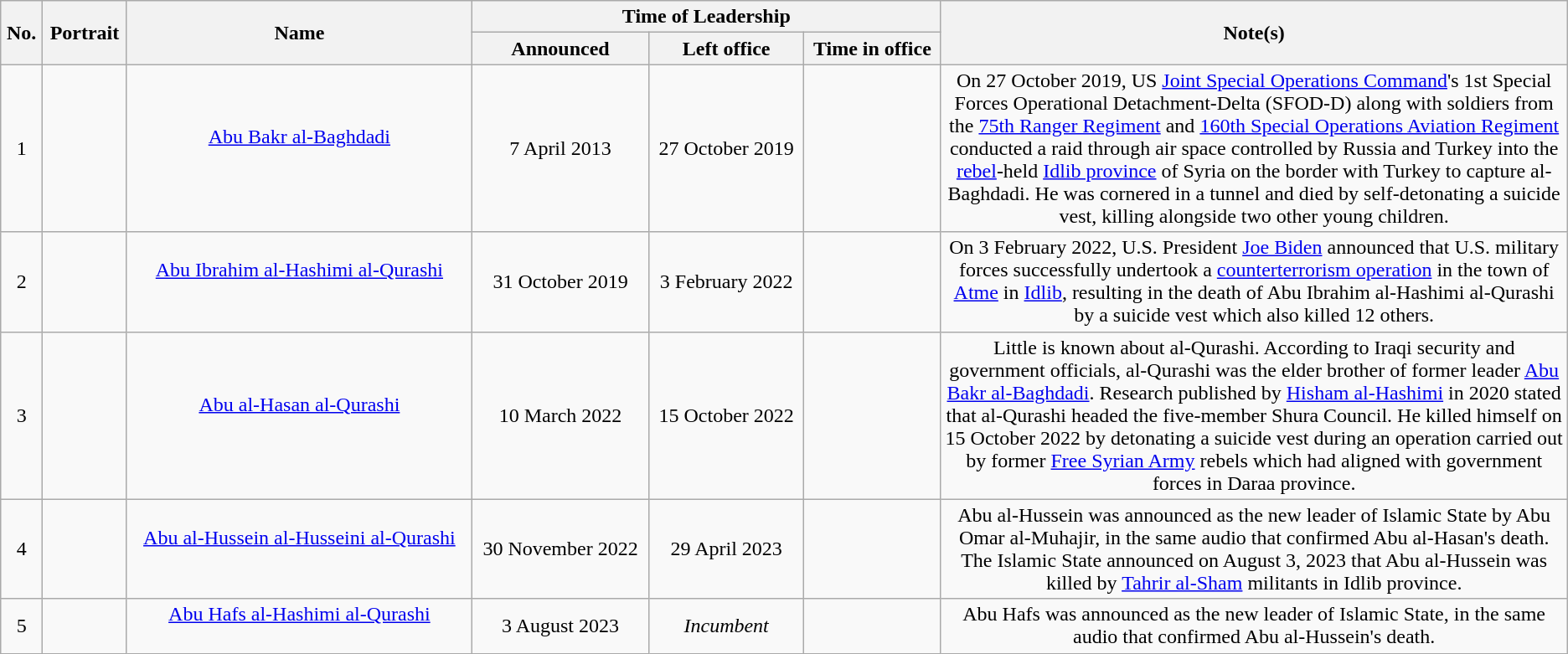<table class="wikitable" style="text-align:center">
<tr>
<th rowspan="2">No.</th>
<th rowspan="2">Portrait</th>
<th rowspan="2">Name<br></th>
<th colspan="3">Time of Leadership</th>
<th rowspan="2" width="40%">Note(s)</th>
</tr>
<tr>
<th>Announced</th>
<th>Left office</th>
<th>Time in office</th>
</tr>
<tr>
<td>1</td>
<td></td>
<td><a href='#'>Abu Bakr al-Baghdadi</a><br><br></td>
<td>7 April 2013</td>
<td>27 October 2019</td>
<td></td>
<td>On 27 October 2019, US <a href='#'>Joint Special Operations Command</a>'s 1st Special Forces Operational Detachment-Delta (SFOD-D) along with soldiers from the <a href='#'>75th Ranger Regiment</a> and <a href='#'>160th Special Operations Aviation Regiment</a> conducted a raid through air space controlled by Russia and Turkey into the <a href='#'>rebel</a>-held <a href='#'>Idlib province</a> of Syria on the border with Turkey to capture al-Baghdadi. He was cornered in a tunnel and died by self-detonating a suicide vest, killing alongside two other young children.</td>
</tr>
<tr>
<td>2</td>
<td></td>
<td><a href='#'>Abu Ibrahim al-Hashimi al-Qurashi</a><br><br></td>
<td>31 October 2019</td>
<td>3 February 2022</td>
<td></td>
<td>On 3 February 2022, U.S. President <a href='#'>Joe Biden</a> announced that U.S. military forces successfully undertook a <a href='#'>counterterrorism operation</a> in the town of <a href='#'>Atme</a> in <a href='#'>Idlib</a>, resulting in the death of Abu Ibrahim al-Hashimi al-Qurashi by a suicide vest which also killed 12 others.</td>
</tr>
<tr>
<td>3</td>
<td></td>
<td><a href='#'>Abu al-Hasan al-Qurashi</a><br><br></td>
<td>10 March 2022</td>
<td>15 October 2022</td>
<td></td>
<td>Little is known about al-Qurashi. According to Iraqi security and government officials, al-Qurashi was the elder brother of former leader <a href='#'>Abu Bakr al-Baghdadi</a>. Research published by <a href='#'>Hisham al-Hashimi</a> in 2020 stated that al-Qurashi headed the five-member Shura Council. He killed himself on 15 October 2022 by detonating a suicide vest during an operation carried out by former <a href='#'>Free Syrian Army</a> rebels which had aligned with government forces in Daraa province.</td>
</tr>
<tr>
<td>4</td>
<td></td>
<td><a href='#'>Abu al-Hussein al-Husseini al-Qurashi</a><br><br></td>
<td>30 November 2022</td>
<td>29 April 2023</td>
<td></td>
<td>Abu al-Hussein was announced as the new leader of Islamic State by Abu Omar al-Muhajir, in the same audio that confirmed Abu al-Hasan's death. The Islamic State announced on August 3, 2023 that Abu al-Hussein was killed by <a href='#'>Tahrir al-Sham</a> militants in Idlib province.</td>
</tr>
<tr>
<td>5</td>
<td></td>
<td><a href='#'>Abu Hafs al-Hashimi al-Qurashi</a><br><br></td>
<td>3 August 2023</td>
<td><em>Incumbent</em></td>
<td></td>
<td>Abu Hafs was announced as the new leader of Islamic State, in the same audio that confirmed Abu al-Hussein's death.</td>
</tr>
</table>
